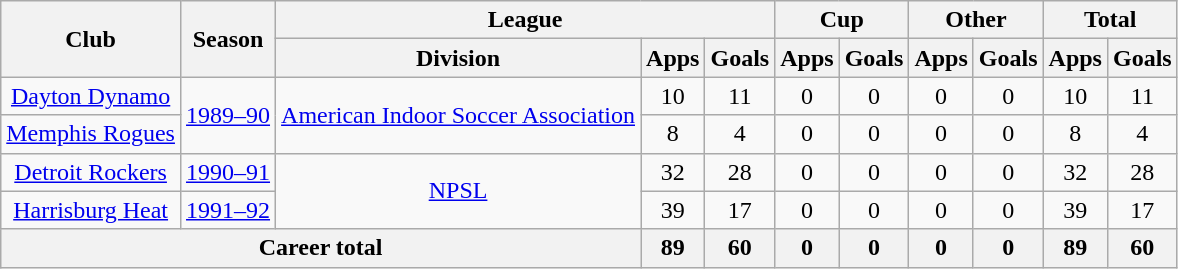<table class="wikitable" style="text-align: center">
<tr>
<th rowspan="2">Club</th>
<th rowspan="2">Season</th>
<th colspan="3">League</th>
<th colspan="2">Cup</th>
<th colspan="2">Other</th>
<th colspan="2">Total</th>
</tr>
<tr>
<th>Division</th>
<th>Apps</th>
<th>Goals</th>
<th>Apps</th>
<th>Goals</th>
<th>Apps</th>
<th>Goals</th>
<th>Apps</th>
<th>Goals</th>
</tr>
<tr>
<td><a href='#'>Dayton Dynamo</a></td>
<td rowspan="2"><a href='#'>1989–90</a></td>
<td rowspan="2"><a href='#'>American Indoor Soccer Association</a></td>
<td>10</td>
<td>11</td>
<td>0</td>
<td>0</td>
<td>0</td>
<td>0</td>
<td>10</td>
<td>11</td>
</tr>
<tr>
<td><a href='#'>Memphis Rogues</a></td>
<td>8</td>
<td>4</td>
<td>0</td>
<td>0</td>
<td>0</td>
<td>0</td>
<td>8</td>
<td>4</td>
</tr>
<tr>
<td><a href='#'>Detroit Rockers</a></td>
<td><a href='#'>1990–91</a></td>
<td rowspan="2"><a href='#'>NPSL</a></td>
<td>32</td>
<td>28</td>
<td>0</td>
<td>0</td>
<td>0</td>
<td>0</td>
<td>32</td>
<td>28</td>
</tr>
<tr>
<td><a href='#'>Harrisburg Heat</a></td>
<td><a href='#'>1991–92</a></td>
<td>39</td>
<td>17</td>
<td>0</td>
<td>0</td>
<td>0</td>
<td>0</td>
<td>39</td>
<td>17</td>
</tr>
<tr>
<th colspan="3"><strong>Career total</strong></th>
<th>89</th>
<th>60</th>
<th>0</th>
<th>0</th>
<th>0</th>
<th>0</th>
<th>89</th>
<th>60</th>
</tr>
</table>
